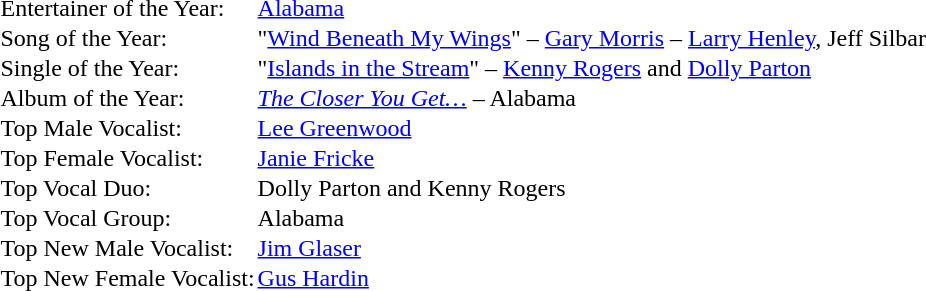<table cellspacing="0" border="0" cellpadding="1">
<tr>
<td>Entertainer of the Year:</td>
<td><a href='#'>Alabama</a></td>
</tr>
<tr>
<td>Song of the Year:</td>
<td>"<a href='#'>Wind Beneath My Wings</a>" – <a href='#'>Gary Morris</a> – <a href='#'>Larry Henley</a>, Jeff Silbar</td>
</tr>
<tr>
<td>Single of the Year:</td>
<td>"<a href='#'>Islands in the Stream</a>" – <a href='#'>Kenny Rogers</a> and <a href='#'>Dolly Parton</a></td>
</tr>
<tr>
<td>Album of the Year:</td>
<td><em><a href='#'>The Closer You Get…</a></em> – Alabama</td>
</tr>
<tr>
<td>Top Male Vocalist:</td>
<td><a href='#'>Lee Greenwood</a></td>
</tr>
<tr>
<td>Top Female Vocalist:</td>
<td><a href='#'>Janie Fricke</a></td>
</tr>
<tr>
<td>Top Vocal Duo:</td>
<td>Dolly Parton and Kenny Rogers</td>
</tr>
<tr>
<td>Top Vocal Group:</td>
<td>Alabama</td>
</tr>
<tr>
<td>Top New Male Vocalist:</td>
<td><a href='#'>Jim Glaser</a></td>
</tr>
<tr>
<td>Top New Female Vocalist:</td>
<td><a href='#'>Gus Hardin</a></td>
</tr>
</table>
